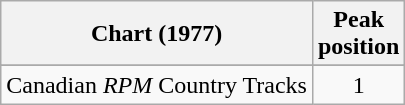<table class="wikitable sortable">
<tr>
<th align="left">Chart (1977)</th>
<th style="text-align:center;">Peak<br>position</th>
</tr>
<tr>
</tr>
<tr>
</tr>
<tr>
<td align="left">Canadian <em>RPM</em> Country Tracks</td>
<td style="text-align:center;">1</td>
</tr>
</table>
